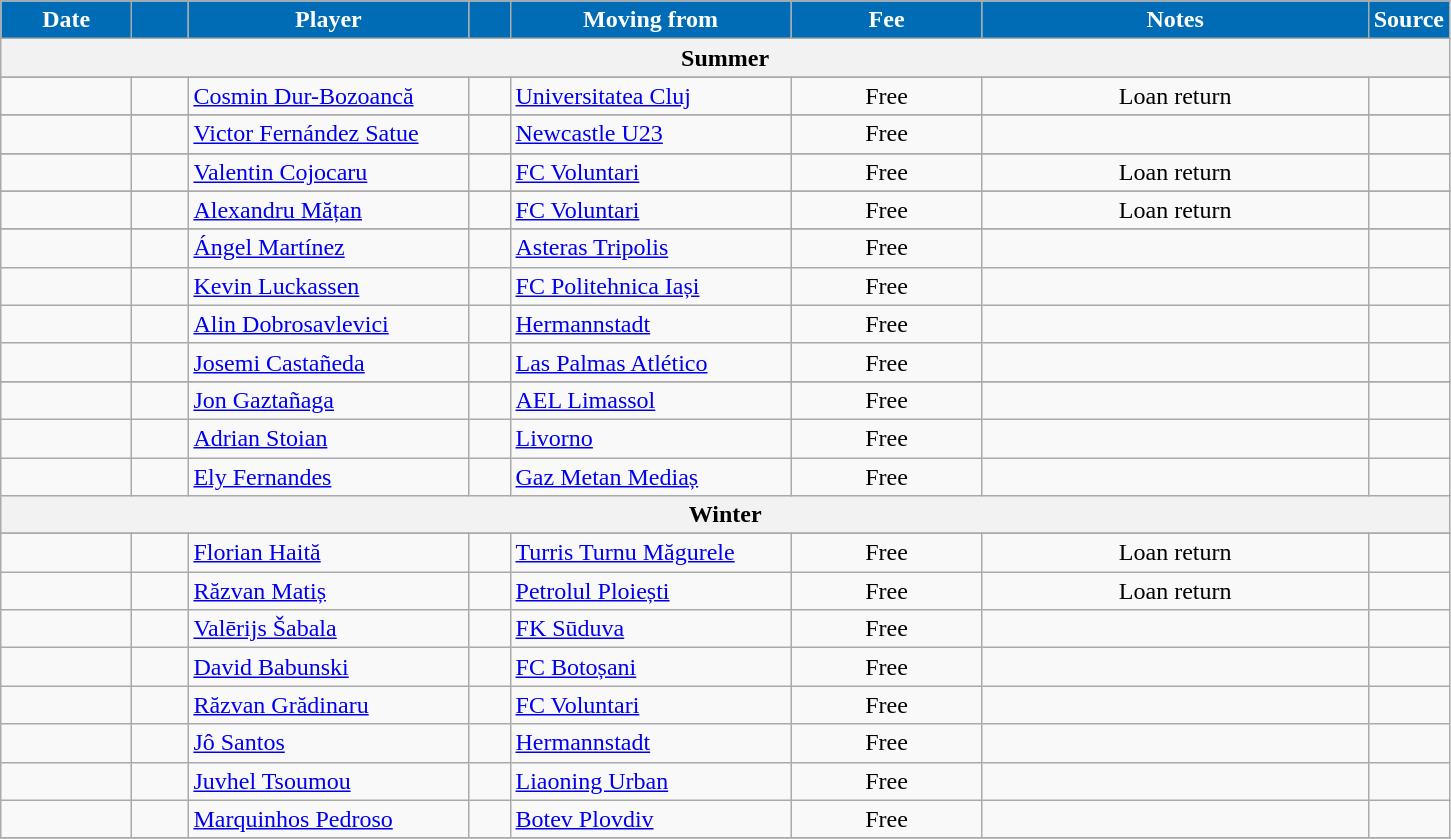<table class="wikitable sortable">
<tr>
<th style="width:80px; background:#006cb5; color: white;">Date</th>
<th style="width:30px; background:#006cb5; color: white;"></th>
<th style="width:180px; background:#006cb5; color: white;">Player</th>
<th style="width:20px; background:#006cb5; color: white;"></th>
<th style="width:180px; background:#006cb5; color: white;">Moving from</th>
<th style="width:120px; background:#006cb5; color: white;" class="unsortable">Fee</th>
<th style="width:250px; background:#006cb5; color: white;" class="unsortable">Notes</th>
<th style="width:20px; background:#006cb5; color: white;">Source</th>
</tr>
<tr>
<th colspan=8>Summer</th>
</tr>
<tr>
</tr>
<tr>
<td></td>
<td align=center></td>
<td> <a href='#'>Cosmin Dur-Bozoancă</a></td>
<td align=center></td>
<td> <a href='#'>Universitatea Cluj</a></td>
<td align=center>Free</td>
<td align=center>Loan return</td>
<td></td>
</tr>
<tr>
</tr>
<tr>
<td></td>
<td align=center></td>
<td> <a href='#'>Victor Fernández Satue</a></td>
<td align=center></td>
<td> <a href='#'>Newcastle U23</a></td>
<td align=center>Free</td>
<td align=center></td>
<td></td>
</tr>
<tr>
</tr>
<tr>
<td></td>
<td align=center></td>
<td> <a href='#'>Valentin Cojocaru</a></td>
<td align=center></td>
<td> <a href='#'>FC Voluntari</a></td>
<td align=center>Free</td>
<td align=center>Loan return</td>
<td></td>
</tr>
<tr>
</tr>
<tr>
<td></td>
<td align=center></td>
<td> <a href='#'>Alexandru Mățan</a></td>
<td align=center></td>
<td> <a href='#'>FC Voluntari</a></td>
<td align=center>Free</td>
<td align=center>Loan return</td>
<td></td>
</tr>
<tr>
</tr>
<tr>
<td></td>
<td align=center></td>
<td> <a href='#'>Ángel Martínez</a></td>
<td align=center></td>
<td> <a href='#'>Asteras Tripolis</a></td>
<td align=center>Free</td>
<td align=center></td>
<td></td>
</tr>
<tr>
<td></td>
<td align=center></td>
<td> <a href='#'>Kevin Luckassen</a></td>
<td align=center></td>
<td> <a href='#'>FC Politehnica Iași</a></td>
<td align=center>Free</td>
<td align=center></td>
<td></td>
</tr>
<tr>
<td></td>
<td align=center></td>
<td> <a href='#'>Alin Dobrosavlevici</a></td>
<td align=center></td>
<td> <a href='#'>Hermannstadt</a></td>
<td align=center>Free</td>
<td align=center></td>
<td></td>
</tr>
<tr>
<td></td>
<td align=center></td>
<td> <a href='#'>Josemi Castañeda</a></td>
<td align=center></td>
<td> <a href='#'>Las Palmas Atlético</a></td>
<td align=center>Free</td>
<td align=center></td>
<td></td>
</tr>
<tr>
</tr>
<tr>
<td></td>
<td align=center></td>
<td> <a href='#'>Jon Gaztañaga</a></td>
<td align=center></td>
<td> <a href='#'>AEL Limassol</a></td>
<td align=center>Free</td>
<td align=center></td>
<td></td>
</tr>
<tr>
<td></td>
<td align=center></td>
<td> <a href='#'>Adrian Stoian</a></td>
<td align=center></td>
<td> <a href='#'>Livorno</a></td>
<td align=center>Free</td>
<td align=center></td>
<td></td>
</tr>
<tr>
<td></td>
<td align=center></td>
<td> <a href='#'>Ely Fernandes</a></td>
<td align=center></td>
<td> <a href='#'>Gaz Metan Mediaș</a></td>
<td align=center>Free</td>
<td align=center></td>
<td></td>
</tr>
<tr>
<th colspan=8>Winter</th>
</tr>
<tr>
</tr>
<tr>
<td></td>
<td align=center></td>
<td> <a href='#'>Florian Haită</a></td>
<td align=center></td>
<td> <a href='#'>Turris Turnu Măgurele</a></td>
<td align=center>Free</td>
<td align=center>Loan return</td>
<td></td>
</tr>
<tr>
<td></td>
<td align=center></td>
<td> <a href='#'>Răzvan Matiș</a></td>
<td align=center></td>
<td> <a href='#'>Petrolul Ploiești</a></td>
<td align=center>Free</td>
<td align=center>Loan return</td>
<td></td>
</tr>
<tr>
<td></td>
<td align=center></td>
<td> <a href='#'>Valērijs Šabala</a></td>
<td align=center></td>
<td> <a href='#'>FK Sūduva</a></td>
<td align=center>Free</td>
<td align=center></td>
<td></td>
</tr>
<tr>
<td></td>
<td align=center></td>
<td> <a href='#'>David Babunski</a></td>
<td align=center></td>
<td> <a href='#'>FC Botoșani</a></td>
<td align=center>Free</td>
<td align=center></td>
<td></td>
</tr>
<tr>
<td></td>
<td align=center></td>
<td> <a href='#'>Răzvan Grădinaru</a></td>
<td align=center></td>
<td> <a href='#'>FC Voluntari</a></td>
<td align=center>Free</td>
<td align=center></td>
<td></td>
</tr>
<tr>
<td></td>
<td align=center></td>
<td> <a href='#'>Jô Santos</a></td>
<td align=center></td>
<td> <a href='#'>Hermannstadt</a></td>
<td align=center>Free</td>
<td align=center></td>
<td></td>
</tr>
<tr>
<td></td>
<td align=center></td>
<td> <a href='#'>Juvhel Tsoumou</a></td>
<td align=center></td>
<td> <a href='#'>Liaoning Urban</a></td>
<td align=center>Free</td>
<td align=center></td>
<td></td>
</tr>
<tr>
<td></td>
<td align=center></td>
<td> <a href='#'>Marquinhos Pedroso</a></td>
<td align=center></td>
<td> <a href='#'>Botev Plovdiv</a></td>
<td align=center>Free</td>
<td align=center></td>
<td></td>
</tr>
<tr>
</tr>
</table>
